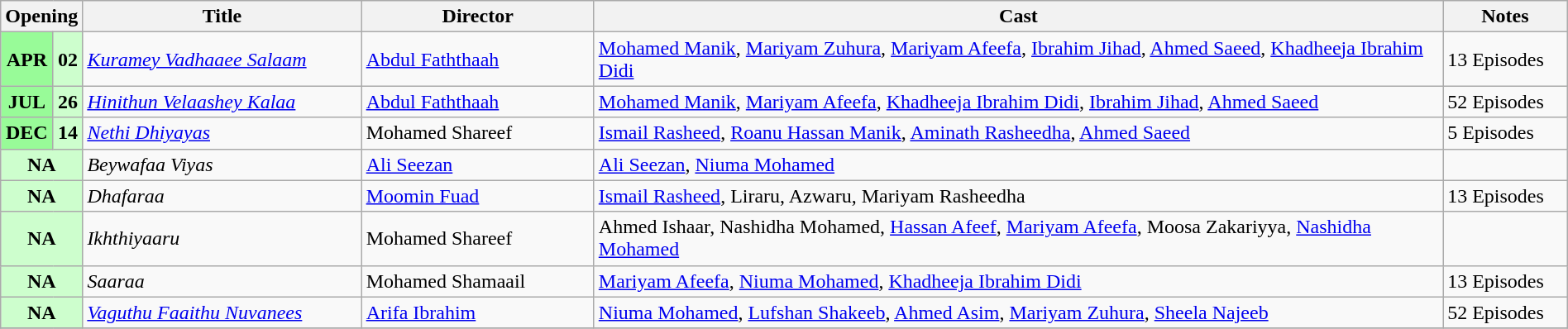<table class="wikitable plainrowheaders" width="100%">
<tr>
<th scope="col" colspan="2" width=4%>Opening</th>
<th scope="col" width=18%>Title</th>
<th scope="col" width=15%>Director</th>
<th scope="col" width=55%>Cast</th>
<th scope="col" width=10%>Notes</th>
</tr>
<tr>
<td style="text-align:center; background:#98fb98; textcolor:#000;"><strong>APR</strong></td>
<td style="text-align:center; textcolor:#000; background:#cdfecd;"><strong>02</strong></td>
<td><em><a href='#'>Kuramey Vadhaaee Salaam</a></em></td>
<td><a href='#'>Abdul Faththaah</a></td>
<td><a href='#'>Mohamed Manik</a>, <a href='#'>Mariyam Zuhura</a>, <a href='#'>Mariyam Afeefa</a>, <a href='#'>Ibrahim Jihad</a>, <a href='#'>Ahmed Saeed</a>, <a href='#'>Khadheeja Ibrahim Didi</a></td>
<td>13 Episodes</td>
</tr>
<tr>
<td style="text-align:center; background:#98fb98; textcolor:#000;"><strong>JUL</strong></td>
<td style="text-align:center; textcolor:#000; background:#cdfecd;"><strong>26</strong></td>
<td><em><a href='#'>Hinithun Velaashey Kalaa</a></em></td>
<td><a href='#'>Abdul Faththaah</a></td>
<td><a href='#'>Mohamed Manik</a>, <a href='#'>Mariyam Afeefa</a>, <a href='#'>Khadheeja Ibrahim Didi</a>, <a href='#'>Ibrahim Jihad</a>, <a href='#'>Ahmed Saeed</a></td>
<td>52 Episodes</td>
</tr>
<tr>
<td style="text-align:center; background:#98fb98; textcolor:#000;"><strong>DEC</strong></td>
<td style="text-align:center; textcolor:#000; background:#cdfecd;"><strong>14</strong></td>
<td><em><a href='#'>Nethi Dhiyayas</a></em></td>
<td>Mohamed Shareef</td>
<td><a href='#'>Ismail Rasheed</a>, <a href='#'>Roanu Hassan Manik</a>, <a href='#'>Aminath Rasheedha</a>, <a href='#'>Ahmed Saeed</a></td>
<td>5 Episodes</td>
</tr>
<tr>
<td style="text-align:center; textcolor:#000; background:#cdfecd;" colspan="2"><strong>NA</strong></td>
<td><em>Beywafaa Viyas</em></td>
<td><a href='#'>Ali Seezan</a></td>
<td><a href='#'>Ali Seezan</a>, <a href='#'>Niuma Mohamed</a></td>
<td></td>
</tr>
<tr>
<td style="text-align:center; textcolor:#000; background:#cdfecd;" colspan="2"><strong>NA</strong></td>
<td><em>Dhafaraa</em></td>
<td><a href='#'>Moomin Fuad</a></td>
<td><a href='#'>Ismail Rasheed</a>, Liraru, Azwaru, Mariyam Rasheedha</td>
<td>13 Episodes</td>
</tr>
<tr>
<td style="text-align:center; textcolor:#000; background:#cdfecd;" colspan="2"><strong>NA</strong></td>
<td><em>Ikhthiyaaru</em></td>
<td>Mohamed Shareef</td>
<td>Ahmed Ishaar, Nashidha Mohamed, <a href='#'>Hassan Afeef</a>, <a href='#'>Mariyam Afeefa</a>, Moosa Zakariyya, <a href='#'>Nashidha Mohamed</a></td>
<td></td>
</tr>
<tr>
<td style="text-align:center; textcolor:#000; background:#cdfecd;" colspan="2"><strong>NA</strong></td>
<td><em>Saaraa</em></td>
<td>Mohamed Shamaail</td>
<td><a href='#'>Mariyam Afeefa</a>, <a href='#'>Niuma Mohamed</a>, <a href='#'>Khadheeja Ibrahim Didi</a></td>
<td>13 Episodes</td>
</tr>
<tr>
<td style="text-align:center; textcolor:#000; background:#cdfecd;" colspan="2"><strong>NA</strong></td>
<td><em><a href='#'>Vaguthu Faaithu Nuvanees</a></em></td>
<td><a href='#'>Arifa Ibrahim</a></td>
<td><a href='#'>Niuma Mohamed</a>, <a href='#'>Lufshan Shakeeb</a>, <a href='#'>Ahmed Asim</a>, <a href='#'>Mariyam Zuhura</a>, <a href='#'>Sheela Najeeb</a></td>
<td>52 Episodes</td>
</tr>
<tr>
</tr>
</table>
